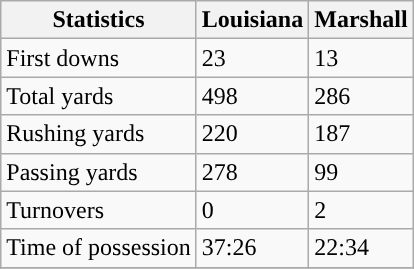<table class="wikitable">
<tr>
<th>Statistics</th>
<th>Louisiana</th>
<th>Marshall</th>
</tr>
<tr>
<td>First downs</td>
<td>23</td>
<td>13</td>
</tr>
<tr>
<td>Total yards</td>
<td>498</td>
<td>286</td>
</tr>
<tr>
<td>Rushing yards</td>
<td>220</td>
<td>187</td>
</tr>
<tr>
<td>Passing yards</td>
<td>278</td>
<td>99</td>
</tr>
<tr>
<td>Turnovers</td>
<td>0</td>
<td>2</td>
</tr>
<tr>
<td>Time of possession</td>
<td>37:26</td>
<td>22:34</td>
</tr>
<tr>
</tr>
</table>
